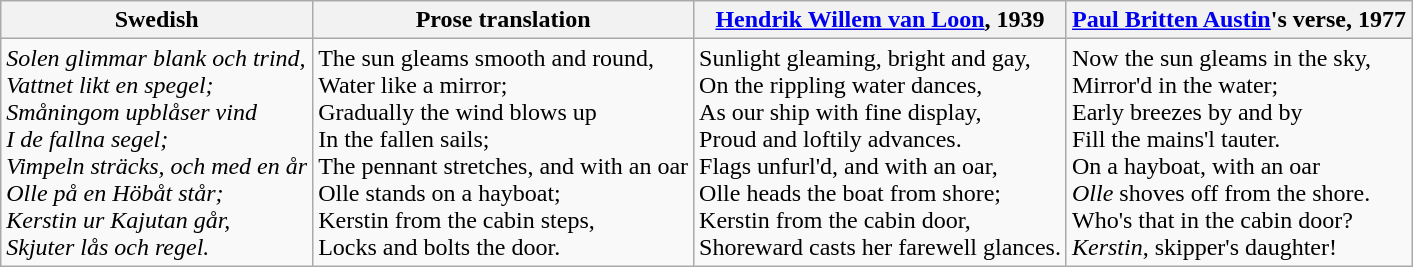<table class="wikitable">
<tr>
<th>Swedish</th>
<th>Prose translation</th>
<th><a href='#'>Hendrik Willem van Loon</a>, 1939</th>
<th><a href='#'>Paul Britten Austin</a>'s verse, 1977</th>
</tr>
<tr>
<td><em>Solen glimmar blank och trind,<br>Vattnet likt en spegel;<br>Småningom upblåser vind<br>I de fallna segel;<br>Vimpeln sträcks, och med en år<br>Olle på en Höbåt står;<br>Kerstin ur Kajutan går,<br>Skjuter lås och regel.</em></td>
<td>The sun gleams smooth and round,<br>Water like a mirror;<br>Gradually the wind blows up<br>In the fallen sails;<br>The pennant stretches, and with an oar<br>Olle stands on a hayboat;<br>Kerstin from the cabin steps,<br>Locks and bolts the door.</td>
<td>Sunlight gleaming, bright and gay,<br>On the rippling water dances,<br>As our ship with fine display,<br>Proud and loftily advances.<br>Flags unfurl'd, and with an oar,<br>Olle heads the boat from shore;<br>Kerstin from the cabin door,<br>Shoreward casts her farewell glances.</td>
<td>Now the sun gleams in the sky,<br> Mirror'd in the water;<br> Early breezes by and by<br> Fill the mains'l tauter.<br> On a hayboat, with an oar<br> <em>Olle</em> shoves off from the shore.<br> Who's that in the cabin door?<br> <em>Kerstin</em>, skipper's daughter!</td>
</tr>
</table>
